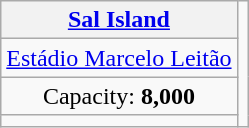<table class="wikitable" style="text-align:center">
<tr>
<th colspan=1><a href='#'>Sal Island</a></th>
<td rowspan=4></td>
</tr>
<tr>
<td><a href='#'>Estádio Marcelo Leitão</a></td>
</tr>
<tr>
<td>Capacity: <strong>8,000</strong></td>
</tr>
<tr>
<td></td>
</tr>
</table>
